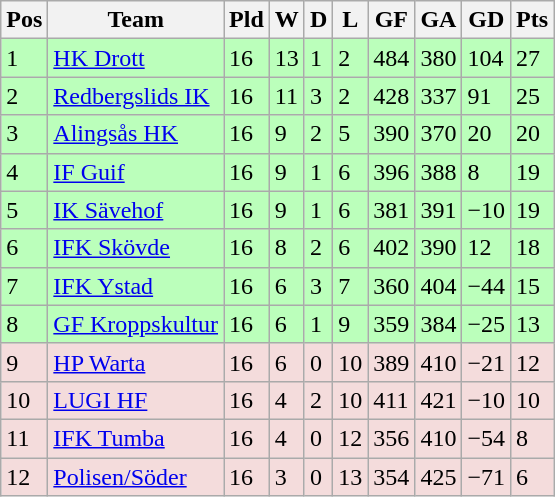<table class="wikitable">
<tr>
<th><span>Pos</span></th>
<th>Team</th>
<th><span>Pld</span></th>
<th><span>W</span></th>
<th><span>D</span></th>
<th><span>L</span></th>
<th><span>GF</span></th>
<th><span>GA</span></th>
<th><span>GD</span></th>
<th><span>Pts</span></th>
</tr>
<tr style="background:#bbffbb">
<td>1</td>
<td><a href='#'>HK Drott</a></td>
<td>16</td>
<td>13</td>
<td>1</td>
<td>2</td>
<td>484</td>
<td>380</td>
<td>104</td>
<td>27</td>
</tr>
<tr style="background:#bbffbb">
<td>2</td>
<td><a href='#'>Redbergslids IK</a></td>
<td>16</td>
<td>11</td>
<td>3</td>
<td>2</td>
<td>428</td>
<td>337</td>
<td>91</td>
<td>25</td>
</tr>
<tr style="background:#bbffbb">
<td>3</td>
<td><a href='#'>Alingsås HK</a></td>
<td>16</td>
<td>9</td>
<td>2</td>
<td>5</td>
<td>390</td>
<td>370</td>
<td>20</td>
<td>20</td>
</tr>
<tr style="background:#bbffbb">
<td>4</td>
<td><a href='#'>IF Guif</a></td>
<td>16</td>
<td>9</td>
<td>1</td>
<td>6</td>
<td>396</td>
<td>388</td>
<td>8</td>
<td>19</td>
</tr>
<tr style="background:#bbffbb">
<td>5</td>
<td><a href='#'>IK Sävehof</a></td>
<td>16</td>
<td>9</td>
<td>1</td>
<td>6</td>
<td>381</td>
<td>391</td>
<td>−10</td>
<td>19</td>
</tr>
<tr style="background:#bbffbb">
<td>6</td>
<td><a href='#'>IFK Skövde</a></td>
<td>16</td>
<td>8</td>
<td>2</td>
<td>6</td>
<td>402</td>
<td>390</td>
<td>12</td>
<td>18</td>
</tr>
<tr style="background:#bbffbb">
<td>7</td>
<td><a href='#'>IFK Ystad</a></td>
<td>16</td>
<td>6</td>
<td>3</td>
<td>7</td>
<td>360</td>
<td>404</td>
<td>−44</td>
<td>15</td>
</tr>
<tr style="background:#bbffbb">
<td>8</td>
<td><a href='#'>GF Kroppskultur</a></td>
<td>16</td>
<td>6</td>
<td>1</td>
<td>9</td>
<td>359</td>
<td>384</td>
<td>−25</td>
<td>13</td>
</tr>
<tr style="background:#f4dcdc">
<td>9</td>
<td><a href='#'>HP Warta</a></td>
<td>16</td>
<td>6</td>
<td>0</td>
<td>10</td>
<td>389</td>
<td>410</td>
<td>−21</td>
<td>12</td>
</tr>
<tr style="background:#f4dcdc">
<td>10</td>
<td><a href='#'>LUGI HF</a></td>
<td>16</td>
<td>4</td>
<td>2</td>
<td>10</td>
<td>411</td>
<td>421</td>
<td>−10</td>
<td>10</td>
</tr>
<tr style="background:#f4dcdc">
<td>11</td>
<td><a href='#'>IFK Tumba</a></td>
<td>16</td>
<td>4</td>
<td>0</td>
<td>12</td>
<td>356</td>
<td>410</td>
<td>−54</td>
<td>8</td>
</tr>
<tr style="background:#f4dcdc">
<td>12</td>
<td><a href='#'>Polisen/Söder</a></td>
<td>16</td>
<td>3</td>
<td>0</td>
<td>13</td>
<td>354</td>
<td>425</td>
<td>−71</td>
<td>6</td>
</tr>
</table>
